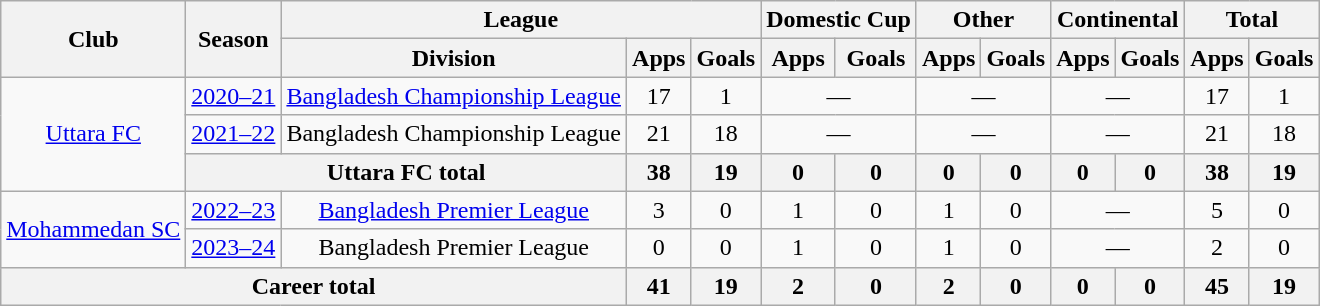<table class="wikitable" style="text-align:center">
<tr>
<th rowspan="2">Club</th>
<th rowspan="2">Season</th>
<th colspan="3">League</th>
<th colspan="2">Domestic Cup</th>
<th colspan="2">Other</th>
<th colspan="2">Continental</th>
<th colspan="2">Total</th>
</tr>
<tr>
<th>Division</th>
<th>Apps</th>
<th>Goals</th>
<th>Apps</th>
<th>Goals</th>
<th>Apps</th>
<th>Goals</th>
<th>Apps</th>
<th>Goals</th>
<th>Apps</th>
<th>Goals</th>
</tr>
<tr>
<td rowspan=3><a href='#'>Uttara FC</a></td>
<td><a href='#'>2020–21</a></td>
<td><a href='#'>Bangladesh Championship League</a></td>
<td>17</td>
<td>1</td>
<td colspan="2">—</td>
<td colspan="2">—</td>
<td colspan="2">—</td>
<td>17</td>
<td>1</td>
</tr>
<tr>
<td><a href='#'>2021–22</a></td>
<td>Bangladesh Championship League</td>
<td>21</td>
<td>18</td>
<td colspan="2">—</td>
<td colspan="2">—</td>
<td colspan="2">—</td>
<td>21</td>
<td>18</td>
</tr>
<tr>
<th colspan="2"><strong>Uttara FC total</strong></th>
<th>38</th>
<th>19</th>
<th>0</th>
<th>0</th>
<th>0</th>
<th>0</th>
<th>0</th>
<th>0</th>
<th>38</th>
<th>19</th>
</tr>
<tr>
<td rowspan=2><a href='#'>Mohammedan SC</a></td>
<td><a href='#'>2022–23</a></td>
<td><a href='#'>Bangladesh Premier League</a></td>
<td>3</td>
<td>0</td>
<td>1</td>
<td>0</td>
<td>1</td>
<td>0</td>
<td colspan="2">—</td>
<td>5</td>
<td>0</td>
</tr>
<tr>
<td><a href='#'>2023–24</a></td>
<td>Bangladesh Premier League</td>
<td>0</td>
<td>0</td>
<td>1</td>
<td>0</td>
<td>1</td>
<td>0</td>
<td colspan="2">—</td>
<td>2</td>
<td>0</td>
</tr>
<tr>
<th colspan="3">Career total</th>
<th>41</th>
<th>19</th>
<th>2</th>
<th>0</th>
<th>2</th>
<th>0</th>
<th>0</th>
<th>0</th>
<th>45</th>
<th>19</th>
</tr>
</table>
